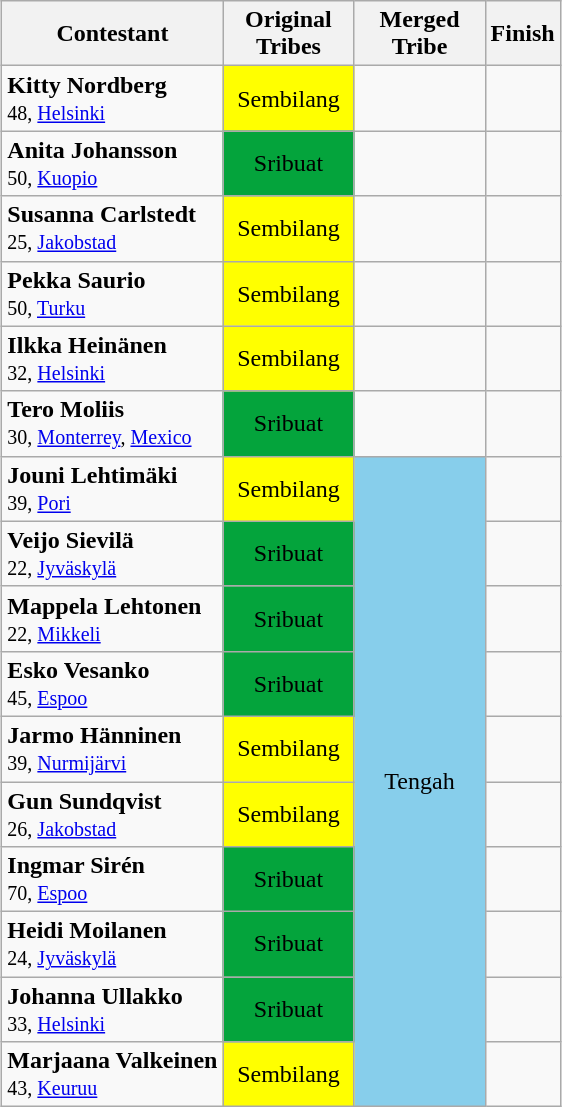<table class="wikitable" style="margin:auto; text-align:center">
<tr>
<th>Contestant</th>
<th width=80>Original<br>Tribes</th>
<th width=80>Merged<br>Tribe</th>
<th>Finish</th>
</tr>
<tr>
<td align="left"><strong>Kitty Nordberg</strong><br><small>48, <a href='#'>Helsinki</a></small></td>
<td bgcolor="yellow">Sembilang</td>
<td></td>
<td></td>
</tr>
<tr>
<td align="left"><strong>Anita Johansson</strong><br><small>50, <a href='#'>Kuopio</a></small></td>
<td bgcolor="#04a43c">Sribuat</td>
<td></td>
<td></td>
</tr>
<tr>
<td align="left"><strong>Susanna Carlstedt</strong><br><small>25, <a href='#'>Jakobstad</a></small></td>
<td bgcolor="yellow">Sembilang</td>
<td></td>
<td></td>
</tr>
<tr>
<td align="left"><strong>Pekka Saurio</strong><br><small>50, <a href='#'>Turku</a></small></td>
<td bgcolor="yellow">Sembilang</td>
<td></td>
<td></td>
</tr>
<tr>
<td align="left"><strong>Ilkka Heinänen</strong><br><small>32, <a href='#'>Helsinki</a></small></td>
<td bgcolor="yellow">Sembilang</td>
<td></td>
<td></td>
</tr>
<tr>
<td align="left"><strong>Tero Moliis</strong><br><small>30, <a href='#'>Monterrey</a>, <a href='#'>Mexico</a></small></td>
<td bgcolor="#04a43c">Sribuat</td>
<td></td>
<td></td>
</tr>
<tr>
<td align="left"><strong>Jouni Lehtimäki</strong><br><small>39, <a href='#'>Pori</a></small></td>
<td bgcolor="yellow">Sembilang</td>
<td bgcolor="skyblue" align=center rowspan=10>Tengah</td>
<td></td>
</tr>
<tr>
<td align="left"><strong>Veijo Sievilä</strong><br><small>22, <a href='#'>Jyväskylä</a></small></td>
<td bgcolor="#04a43c">Sribuat</td>
<td></td>
</tr>
<tr>
<td align="left"><strong>Mappela Lehtonen</strong><br><small>22, <a href='#'>Mikkeli</a></small></td>
<td bgcolor="#04a43c">Sribuat</td>
<td></td>
</tr>
<tr>
<td align="left"><strong>Esko Vesanko</strong><br><small>45, <a href='#'>Espoo</a></small></td>
<td bgcolor="#04a43c">Sribuat</td>
<td></td>
</tr>
<tr>
<td align="left"><strong>Jarmo Hänninen</strong><br><small>39, <a href='#'>Nurmijärvi</a></small></td>
<td bgcolor="yellow">Sembilang</td>
<td></td>
</tr>
<tr>
<td align="left"><strong>Gun Sundqvist</strong><br><small>26, <a href='#'>Jakobstad</a></small></td>
<td bgcolor="yellow">Sembilang</td>
<td></td>
</tr>
<tr>
<td align="left"><strong>Ingmar Sirén</strong><br><small>70, <a href='#'>Espoo</a></small></td>
<td bgcolor="#04a43c">Sribuat</td>
<td></td>
</tr>
<tr>
<td align="left"><strong>Heidi Moilanen</strong><br><small>24, <a href='#'>Jyväskylä</a></small></td>
<td bgcolor="#04a43c">Sribuat</td>
<td></td>
</tr>
<tr>
<td align="left"><strong>Johanna Ullakko</strong><br><small>33, <a href='#'>Helsinki</a></small></td>
<td bgcolor="#04a43c">Sribuat</td>
<td></td>
</tr>
<tr>
<td align="left"><strong>Marjaana Valkeinen</strong><br><small>43, <a href='#'>Keuruu</a></small></td>
<td bgcolor="yellow">Sembilang</td>
<td></td>
</tr>
</table>
